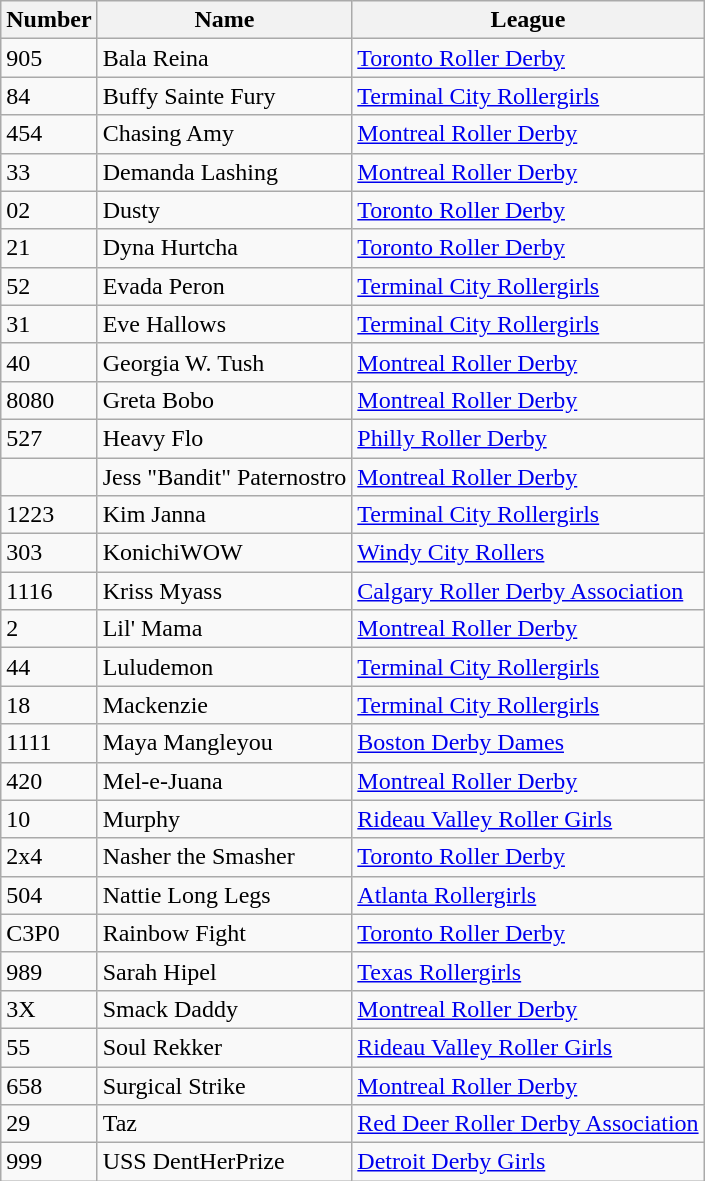<table class="wikitable sortable">
<tr>
<th>Number</th>
<th>Name</th>
<th>League</th>
</tr>
<tr>
<td>905</td>
<td>Bala Reina</td>
<td><a href='#'>Toronto Roller Derby</a></td>
</tr>
<tr>
<td>84</td>
<td>Buffy Sainte Fury</td>
<td><a href='#'>Terminal City Rollergirls</a></td>
</tr>
<tr>
<td>454</td>
<td>Chasing Amy</td>
<td><a href='#'>Montreal Roller Derby</a></td>
</tr>
<tr>
<td>33</td>
<td>Demanda Lashing</td>
<td><a href='#'>Montreal Roller Derby</a></td>
</tr>
<tr>
<td>02</td>
<td>Dusty</td>
<td><a href='#'>Toronto Roller Derby</a></td>
</tr>
<tr>
<td>21</td>
<td>Dyna Hurtcha</td>
<td><a href='#'>Toronto Roller Derby</a></td>
</tr>
<tr>
<td>52</td>
<td>Evada Peron</td>
<td><a href='#'>Terminal City Rollergirls</a></td>
</tr>
<tr>
<td>31</td>
<td>Eve Hallows</td>
<td><a href='#'>Terminal City Rollergirls</a></td>
</tr>
<tr>
<td>40</td>
<td>Georgia W. Tush</td>
<td><a href='#'>Montreal Roller Derby</a></td>
</tr>
<tr>
<td>8080</td>
<td>Greta Bobo</td>
<td><a href='#'>Montreal Roller Derby</a></td>
</tr>
<tr>
<td>527</td>
<td>Heavy Flo</td>
<td><a href='#'>Philly Roller Derby</a></td>
</tr>
<tr>
<td></td>
<td>Jess "Bandit" Paternostro</td>
<td><a href='#'>Montreal Roller Derby</a></td>
</tr>
<tr>
<td>1223</td>
<td>Kim Janna</td>
<td><a href='#'>Terminal City Rollergirls</a></td>
</tr>
<tr>
<td>303</td>
<td>KonichiWOW</td>
<td><a href='#'>Windy City Rollers</a></td>
</tr>
<tr>
<td>1116</td>
<td>Kriss Myass</td>
<td><a href='#'>Calgary Roller Derby Association</a></td>
</tr>
<tr>
<td>2</td>
<td>Lil' Mama</td>
<td><a href='#'>Montreal Roller Derby</a></td>
</tr>
<tr>
<td>44</td>
<td>Luludemon</td>
<td><a href='#'>Terminal City Rollergirls</a></td>
</tr>
<tr>
<td>18</td>
<td>Mackenzie</td>
<td><a href='#'>Terminal City Rollergirls</a></td>
</tr>
<tr>
<td>1111</td>
<td>Maya Mangleyou</td>
<td><a href='#'>Boston Derby Dames</a></td>
</tr>
<tr>
<td>420</td>
<td>Mel-e-Juana</td>
<td><a href='#'>Montreal Roller Derby</a></td>
</tr>
<tr>
<td>10</td>
<td>Murphy</td>
<td><a href='#'>Rideau Valley Roller Girls</a></td>
</tr>
<tr>
<td>2x4</td>
<td>Nasher the Smasher</td>
<td><a href='#'>Toronto Roller Derby</a></td>
</tr>
<tr>
<td>504</td>
<td>Nattie Long Legs</td>
<td><a href='#'>Atlanta Rollergirls</a></td>
</tr>
<tr>
<td>C3P0</td>
<td>Rainbow Fight</td>
<td><a href='#'>Toronto Roller Derby</a></td>
</tr>
<tr>
<td>989</td>
<td>Sarah Hipel</td>
<td><a href='#'>Texas Rollergirls</a></td>
</tr>
<tr>
<td>3X</td>
<td>Smack Daddy</td>
<td><a href='#'>Montreal Roller Derby</a></td>
</tr>
<tr>
<td>55</td>
<td>Soul Rekker</td>
<td><a href='#'>Rideau Valley Roller Girls</a></td>
</tr>
<tr>
<td>658</td>
<td>Surgical Strike</td>
<td><a href='#'>Montreal Roller Derby</a></td>
</tr>
<tr>
<td>29</td>
<td>Taz</td>
<td><a href='#'>Red Deer Roller Derby Association</a></td>
</tr>
<tr>
<td>999</td>
<td>USS DentHerPrize</td>
<td><a href='#'>Detroit Derby Girls</a></td>
</tr>
</table>
